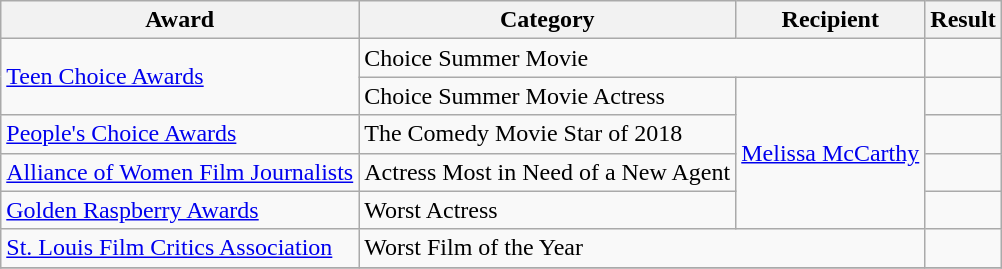<table class="wikitable sortable">
<tr>
<th>Award</th>
<th>Category</th>
<th>Recipient</th>
<th>Result</th>
</tr>
<tr>
<td rowspan="2"><a href='#'>Teen Choice Awards</a></td>
<td colspan="2">Choice Summer Movie</td>
<td></td>
</tr>
<tr>
<td>Choice Summer Movie Actress</td>
<td rowspan="4"><a href='#'>Melissa McCarthy</a></td>
<td></td>
</tr>
<tr>
<td><a href='#'>People's Choice Awards</a></td>
<td>The Comedy Movie Star of 2018</td>
<td></td>
</tr>
<tr>
<td><a href='#'>Alliance of Women Film Journalists</a></td>
<td>Actress Most in Need of a New Agent</td>
<td></td>
</tr>
<tr>
<td><a href='#'>Golden Raspberry Awards</a></td>
<td>Worst Actress</td>
<td></td>
</tr>
<tr>
<td><a href='#'>St. Louis Film Critics Association</a></td>
<td colspan="2">Worst Film of the Year</td>
<td></td>
</tr>
<tr>
</tr>
</table>
